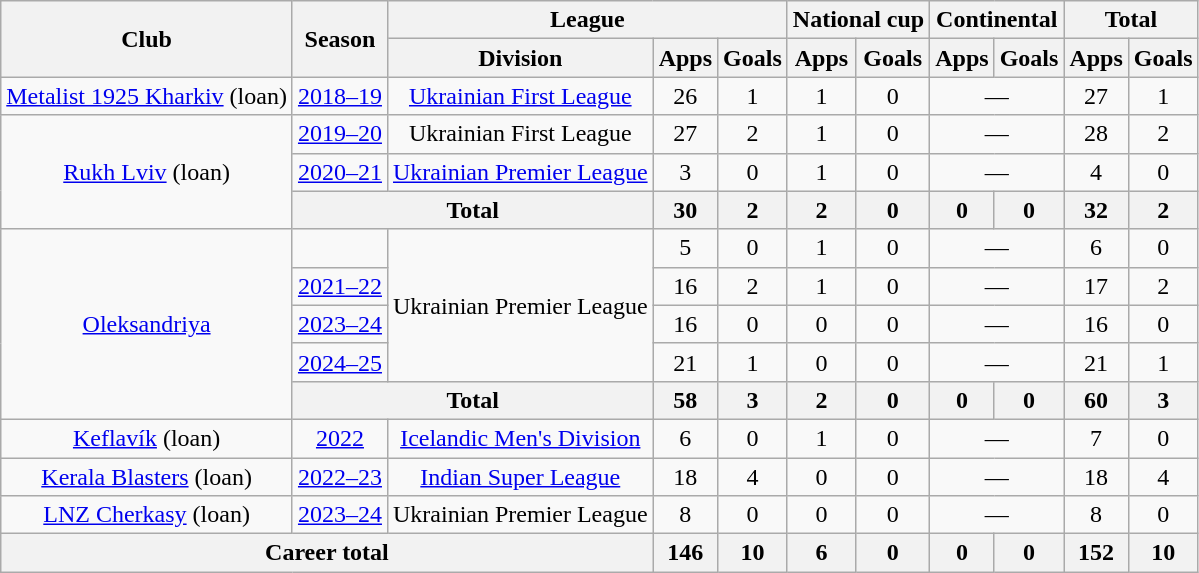<table class="wikitable" style="text-align: center;">
<tr>
<th rowspan="2">Club</th>
<th rowspan="2">Season</th>
<th colspan="3">League</th>
<th colspan="2">National cup</th>
<th colspan="2">Continental</th>
<th colspan="2">Total</th>
</tr>
<tr>
<th>Division</th>
<th>Apps</th>
<th>Goals</th>
<th>Apps</th>
<th>Goals</th>
<th>Apps</th>
<th>Goals</th>
<th>Apps</th>
<th>Goals</th>
</tr>
<tr>
<td rowspan="1"><a href='#'>Metalist 1925 Kharkiv</a> (loan)</td>
<td><a href='#'>2018–19</a></td>
<td rowspan="1"><a href='#'>Ukrainian First League</a></td>
<td>26</td>
<td>1</td>
<td>1</td>
<td>0</td>
<td colspan="2">—</td>
<td>27</td>
<td>1</td>
</tr>
<tr>
<td rowspan="3"><a href='#'>Rukh Lviv</a> (loan)</td>
<td><a href='#'>2019–20</a></td>
<td>Ukrainian First League</td>
<td>27</td>
<td>2</td>
<td>1</td>
<td>0</td>
<td colspan="2">—</td>
<td>28</td>
<td>2</td>
</tr>
<tr>
<td><a href='#'>2020–21</a></td>
<td rowspan=><a href='#'>Ukrainian Premier League</a></td>
<td>3</td>
<td>0</td>
<td>1</td>
<td>0</td>
<td colspan="2">—</td>
<td>4</td>
<td>0</td>
</tr>
<tr>
<th colspan="2">Total</th>
<th>30</th>
<th>2</th>
<th>2</th>
<th>0</th>
<th>0</th>
<th>0</th>
<th>32</th>
<th>2</th>
</tr>
<tr>
<td rowspan="5"><a href='#'>Oleksandriya</a></td>
<td></td>
<td rowspan="4">Ukrainian Premier League</td>
<td>5</td>
<td>0</td>
<td>1</td>
<td>0</td>
<td colspan="2">—</td>
<td>6</td>
<td>0</td>
</tr>
<tr>
<td><a href='#'>2021–22</a></td>
<td>16</td>
<td>2</td>
<td>1</td>
<td>0</td>
<td colspan="2">—</td>
<td>17</td>
<td>2</td>
</tr>
<tr>
<td><a href='#'>2023–24</a></td>
<td>16</td>
<td>0</td>
<td>0</td>
<td>0</td>
<td colspan="2">—</td>
<td>16</td>
<td>0</td>
</tr>
<tr>
<td><a href='#'>2024–25</a></td>
<td>21</td>
<td>1</td>
<td>0</td>
<td>0</td>
<td colspan="2">—</td>
<td>21</td>
<td>1</td>
</tr>
<tr>
<th colspan="2">Total</th>
<th>58</th>
<th>3</th>
<th>2</th>
<th>0</th>
<th>0</th>
<th>0</th>
<th>60</th>
<th>3</th>
</tr>
<tr>
<td rowspan="1"><a href='#'>Keflavík</a> (loan)</td>
<td><a href='#'>2022</a></td>
<td rowspan="1"><a href='#'>Icelandic Men's Division</a></td>
<td>6</td>
<td>0</td>
<td>1</td>
<td>0</td>
<td colspan="2">—</td>
<td>7</td>
<td>0</td>
</tr>
<tr>
<td rowspan="1"><a href='#'>Kerala Blasters</a> (loan)</td>
<td><a href='#'>2022–23</a></td>
<td rowspan="1"><a href='#'>Indian Super League</a></td>
<td>18</td>
<td>4</td>
<td>0</td>
<td>0</td>
<td colspan="2">—</td>
<td>18</td>
<td>4</td>
</tr>
<tr>
<td><a href='#'>LNZ Cherkasy</a> (loan)</td>
<td><a href='#'>2023–24</a></td>
<td>Ukrainian Premier League</td>
<td>8</td>
<td>0</td>
<td>0</td>
<td>0</td>
<td colspan="2">—</td>
<td>8</td>
<td>0</td>
</tr>
<tr>
<th colspan="3">Career total</th>
<th>146</th>
<th>10</th>
<th>6</th>
<th>0</th>
<th>0</th>
<th>0</th>
<th>152</th>
<th>10</th>
</tr>
</table>
